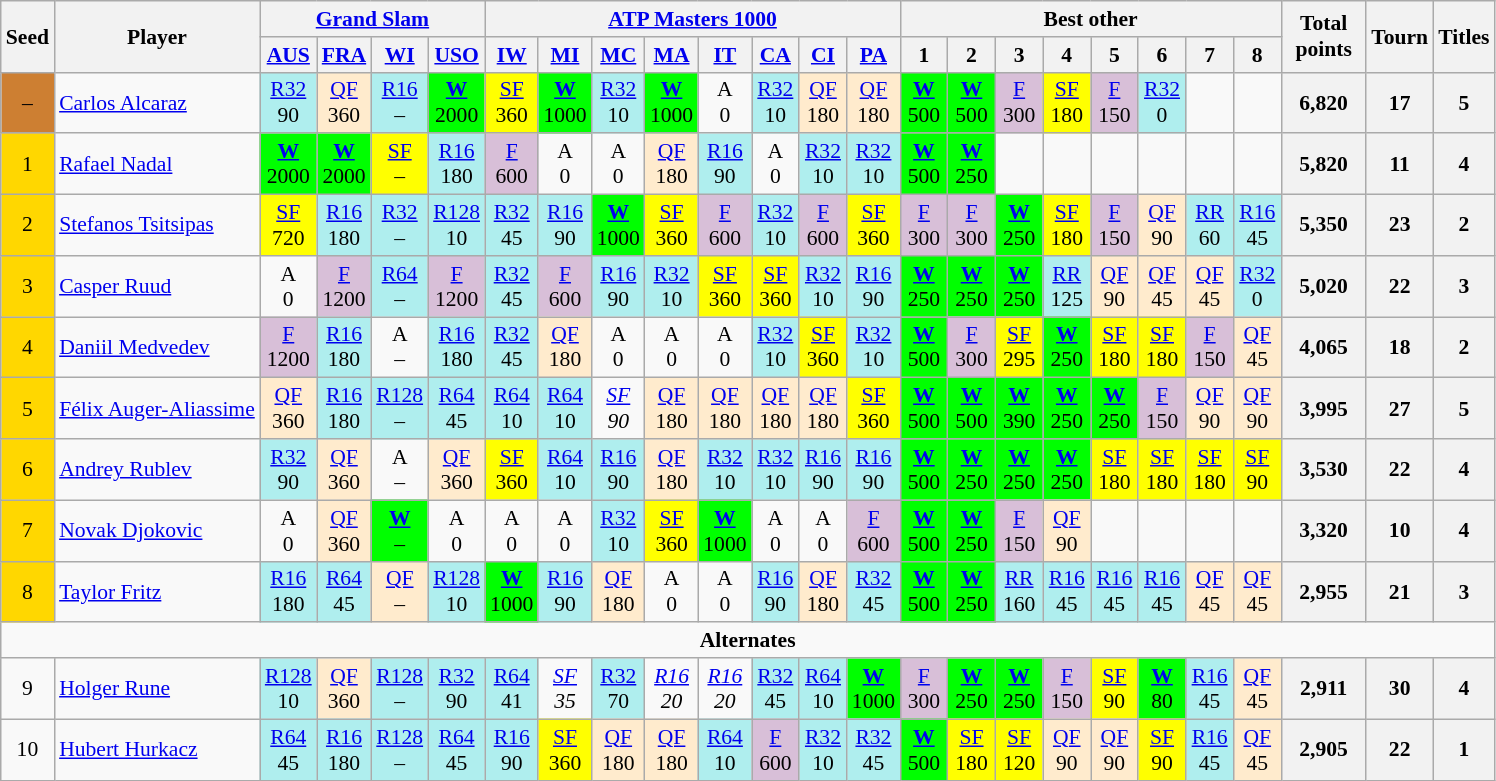<table class="wikitable nowrap" style=font-size:90%;text-align:center>
<tr>
<th rowspan="2">Seed</th>
<th rowspan="2">Player</th>
<th colspan="4"><a href='#'>Grand Slam</a></th>
<th colspan="8"><a href='#'>ATP Masters 1000</a></th>
<th colspan="8">Best other</th>
<th rowspan="2" width=50>Total<br>points</th>
<th rowspan="2">Tourn</th>
<th rowspan="2">Titles</th>
</tr>
<tr>
<th width="25"><a href='#'>AUS</a></th>
<th width="25"><a href='#'>FRA</a></th>
<th width="25"><a href='#'>WI</a></th>
<th width="25"><a href='#'>USO</a></th>
<th width="25"><a href='#'>IW</a></th>
<th width="25"><a href='#'>MI</a></th>
<th width="25"><a href='#'>MC</a></th>
<th width="25"><a href='#'>MA</a></th>
<th width="25"><a href='#'>IT</a></th>
<th width="25"><a href='#'>CA</a></th>
<th width="25"><a href='#'>CI</a></th>
<th width="25"><a href='#'>PA</a></th>
<th width="25">1</th>
<th width="25">2</th>
<th width="25">3</th>
<th width="25">4</th>
<th width="25">5</th>
<th width="25">6</th>
<th width="25">7</th>
<th width="25">8</th>
</tr>
<tr>
<td bgcolor=cd7f32>–</td>
<td align="left"> <a href='#'>Carlos Alcaraz</a></td>
<td bgcolor="afeeee"><a href='#'>R32</a><br>90</td>
<td bgcolor="ffebcd"><a href='#'>QF</a><br>360</td>
<td bgcolor="afeeee"><a href='#'>R16</a><br>–</td>
<td bgcolor="lime"><a href='#'><strong>W</strong></a><br>2000</td>
<td bgcolor="yellow"><a href='#'>SF</a><br>360</td>
<td bgcolor="lime"><a href='#'><strong>W</strong></a><br>1000</td>
<td bgcolor="afeeee"><a href='#'>R32</a><br>10</td>
<td bgcolor="lime"><a href='#'><strong>W</strong></a><br>1000</td>
<td>A<br>0</td>
<td bgcolor="afeeee"><a href='#'>R32</a><br>10</td>
<td bgcolor="ffebcd"><a href='#'>QF</a><br>180</td>
<td bgcolor="ffebcd"><a href='#'>QF</a><br>180</td>
<td bgcolor="lime"><a href='#'><strong>W</strong></a><br>500</td>
<td bgcolor="lime"><a href='#'><strong>W</strong></a><br>500</td>
<td bgcolor="thistle"><a href='#'>F</a><br>300</td>
<td bgcolor="yellow"><a href='#'>SF</a><br>180</td>
<td bgcolor="thistle"><a href='#'>F</a><br>150</td>
<td bgcolor="afeeee"><a href='#'>R32</a><br>0</td>
<td></td>
<td></td>
<th>6,820</th>
<th>17</th>
<th>5</th>
</tr>
<tr>
<td bgcolor="gold">1</td>
<td align="left"> <a href='#'>Rafael Nadal</a></td>
<td bgcolor="lime"><a href='#'><strong>W</strong></a><br>2000</td>
<td bgcolor="lime"><a href='#'><strong>W</strong></a><br>2000</td>
<td bgcolor="yellow"><a href='#'>SF</a><br>–</td>
<td bgcolor="afeeee"><a href='#'>R16</a><br>180</td>
<td bgcolor="thistle"><a href='#'>F</a><br>600</td>
<td>A<br>0</td>
<td>A<br>0</td>
<td bgcolor="ffebcd"><a href='#'>QF</a><br>180</td>
<td bgcolor="afeeee"><a href='#'>R16</a><br>90</td>
<td>A<br>0</td>
<td bgcolor="afeeee"><a href='#'>R32</a><br>10</td>
<td bgcolor="afeeee"><a href='#'>R32</a><br>10</td>
<td bgcolor="lime"><a href='#'><strong>W</strong></a><br>500</td>
<td bgcolor="lime"><a href='#'><strong>W</strong></a><br>250</td>
<td></td>
<td></td>
<td></td>
<td></td>
<td></td>
<td></td>
<th>5,820</th>
<th>11</th>
<th>4</th>
</tr>
<tr>
<td bgcolor="gold">2</td>
<td align="left"> <a href='#'>Stefanos Tsitsipas</a></td>
<td bgcolor="yellow"><a href='#'>SF</a><br>720</td>
<td bgcolor="afeeee"><a href='#'>R16</a><br>180</td>
<td bgcolor="afeeee"><a href='#'>R32</a><br>–</td>
<td bgcolor="afeeee"><a href='#'>R128</a><br>10</td>
<td bgcolor="afeeee"><a href='#'>R32</a><br>45</td>
<td bgcolor="afeeee"><a href='#'>R16</a><br>90</td>
<td bgcolor="lime"><a href='#'><strong>W</strong></a><br>1000</td>
<td bgcolor="yellow"><a href='#'>SF</a><br>360</td>
<td bgcolor="thistle"><a href='#'>F</a><br>600</td>
<td bgcolor="afeeee"><a href='#'>R32</a><br>10</td>
<td bgcolor="thistle"><a href='#'>F</a><br>600</td>
<td bgcolor="yellow"><a href='#'>SF</a><br>360</td>
<td bgcolor="thistle"><a href='#'>F</a><br>300</td>
<td bgcolor="thistle"><a href='#'>F</a><br>300</td>
<td bgcolor="lime"><a href='#'><strong>W</strong></a><br>250</td>
<td bgcolor="yellow"><a href='#'>SF</a><br>180</td>
<td bgcolor="thistle"><a href='#'>F</a><br>150</td>
<td bgcolor="ffebcd"><a href='#'>QF</a><br>90</td>
<td bgcolor="afeeee"><a href='#'>RR</a><br>60</td>
<td bgcolor="afeeee"><a href='#'>R16</a><br>45</td>
<th>5,350</th>
<th>23</th>
<th>2</th>
</tr>
<tr>
<td bgcolor="gold">3</td>
<td align="left"> <a href='#'>Casper Ruud</a></td>
<td>A<br>0</td>
<td bgcolor="thistle"><a href='#'>F</a><br>1200</td>
<td bgcolor="afeeee"><a href='#'>R64</a><br>–</td>
<td bgcolor="thistle"><a href='#'>F</a><br>1200</td>
<td bgcolor="afeeee"><a href='#'>R32</a><br>45</td>
<td bgcolor="thistle"><a href='#'>F</a><br>600</td>
<td bgcolor="afeeee"><a href='#'>R16</a><br>90</td>
<td bgcolor="afeeee"><a href='#'>R32</a><br>10</td>
<td bgcolor="yellow"><a href='#'>SF</a><br>360</td>
<td bgcolor="yellow"><a href='#'>SF</a><br>360</td>
<td bgcolor="afeeee"><a href='#'>R32</a><br>10</td>
<td bgcolor="afeeee"><a href='#'>R16</a><br>90</td>
<td bgcolor="lime"><a href='#'><strong>W</strong></a><br>250</td>
<td bgcolor="lime"><a href='#'><strong>W</strong></a><br>250</td>
<td bgcolor="lime"><a href='#'><strong>W</strong></a><br>250</td>
<td bgcolor="afeeee"><a href='#'>RR</a><br>125</td>
<td bgcolor="ffebcd"><a href='#'>QF</a><br>90</td>
<td bgcolor="ffebcd"><a href='#'>QF</a><br>45</td>
<td bgcolor="ffebcd"><a href='#'>QF</a><br>45</td>
<td bgcolor="afeeee"><a href='#'>R32</a><br>0</td>
<th>5,020</th>
<th>22</th>
<th>3</th>
</tr>
<tr>
<td bgcolor="gold">4</td>
<td align="left"> <a href='#'>Daniil Medvedev</a></td>
<td bgcolor="thistle"><a href='#'>F</a><br>1200</td>
<td bgcolor="afeeee"><a href='#'>R16</a><br>180</td>
<td>A<br>–</td>
<td bgcolor="afeeee"><a href='#'>R16</a><br>180</td>
<td bgcolor="afeeee"><a href='#'>R32</a><br>45</td>
<td bgcolor="ffebcd"><a href='#'>QF</a><br>180</td>
<td>A<br>0</td>
<td>A<br>0</td>
<td>A<br>0</td>
<td bgcolor="afeeee"><a href='#'>R32</a><br>10</td>
<td bgcolor="yellow"><a href='#'>SF</a><br>360</td>
<td bgcolor="afeeee"><a href='#'>R32</a><br>10</td>
<td bgcolor="lime"><a href='#'><strong>W</strong></a><br>500</td>
<td bgcolor="thistle"><a href='#'>F</a><br>300</td>
<td bgcolor="yellow"><a href='#'>SF</a><br>295</td>
<td bgcolor="lime"><a href='#'><strong>W</strong></a><br>250</td>
<td bgcolor="yellow"><a href='#'>SF</a><br>180</td>
<td bgcolor="yellow"><a href='#'>SF</a><br>180</td>
<td bgcolor="thistle"><a href='#'>F</a><br>150</td>
<td bgcolor="ffebcd"><a href='#'>QF</a><br>45</td>
<th>4,065</th>
<th>18</th>
<th>2</th>
</tr>
<tr>
<td bgcolor="gold">5</td>
<td align="left"> <a href='#'>Félix Auger-Aliassime</a></td>
<td bgcolor="ffebcd"><a href='#'>QF</a><br>360</td>
<td bgcolor="afeeee"><a href='#'>R16</a><br>180</td>
<td bgcolor="afeeee"><a href='#'>R128</a><br>–</td>
<td bgcolor="afeeee"><a href='#'>R64</a><br>45</td>
<td bgcolor="afeeee"><a href='#'>R64</a><br>10</td>
<td bgcolor="afeeee"><a href='#'>R64</a><br>10</td>
<td><em><a href='#'>SF</a><br>90</em></td>
<td bgcolor="ffebcd"><a href='#'>QF</a><br>180</td>
<td bgcolor="ffebcd"><a href='#'>QF</a><br>180</td>
<td bgcolor="ffebcd"><a href='#'>QF</a><br>180</td>
<td bgcolor="ffebcd"><a href='#'>QF</a><br>180</td>
<td bgcolor="yellow"><a href='#'>SF</a><br>360</td>
<td bgcolor="lime"><a href='#'><strong>W</strong></a><br>500</td>
<td bgcolor="lime"><a href='#'><strong>W</strong></a><br>500</td>
<td bgcolor="lime"><a href='#'><strong>W</strong></a><br>390</td>
<td bgcolor="lime"><a href='#'><strong>W</strong></a><br>250</td>
<td bgcolor="lime"><a href='#'><strong>W</strong></a><br>250</td>
<td bgcolor="thistle"><a href='#'>F</a><br>150</td>
<td bgcolor="ffebcd"><a href='#'>QF</a><br>90</td>
<td bgcolor="ffebcd"><a href='#'>QF</a><br>90</td>
<th>3,995</th>
<th>27</th>
<th>5</th>
</tr>
<tr>
<td bgcolor="gold">6</td>
<td align="left"> <a href='#'>Andrey Rublev</a></td>
<td bgcolor="afeeee"><a href='#'>R32</a><br>90</td>
<td bgcolor="ffebcd"><a href='#'>QF</a><br>360</td>
<td>A<br>–</td>
<td bgcolor="ffebcd"><a href='#'>QF</a><br>360</td>
<td bgcolor="yellow"><a href='#'>SF</a><br>360</td>
<td bgcolor="afeeee"><a href='#'>R64</a><br>10</td>
<td bgcolor="afeeee"><a href='#'>R16</a><br>90</td>
<td bgcolor="ffebcd"><a href='#'>QF</a><br>180</td>
<td bgcolor="afeeee"><a href='#'>R32</a><br>10</td>
<td bgcolor="afeeee"><a href='#'>R32</a><br>10</td>
<td bgcolor="afeeee"><a href='#'>R16</a><br>90</td>
<td bgcolor="afeeee"><a href='#'>R16</a><br>90</td>
<td bgcolor="lime"><a href='#'><strong>W</strong></a><br>500</td>
<td bgcolor="lime"><a href='#'><strong>W</strong></a><br>250</td>
<td bgcolor="lime"><a href='#'><strong>W</strong></a><br>250</td>
<td bgcolor="lime"><a href='#'><strong>W</strong></a><br>250</td>
<td bgcolor="yellow"><a href='#'>SF</a><br>180</td>
<td bgcolor="yellow"><a href='#'>SF</a><br>180</td>
<td bgcolor="yellow"><a href='#'>SF</a><br>180</td>
<td bgcolor="yellow"><a href='#'>SF</a><br>90</td>
<th>3,530</th>
<th>22</th>
<th>4</th>
</tr>
<tr>
<td bgcolor="gold">7</td>
<td align="left"> <a href='#'>Novak Djokovic</a></td>
<td>A<br>0</td>
<td bgcolor="ffebcd"><a href='#'>QF</a><br>360</td>
<td bgcolor="lime"><a href='#'><strong>W</strong></a><br>–</td>
<td>A<br>0</td>
<td>A<br>0</td>
<td>A<br>0</td>
<td bgcolor="afeeee"><a href='#'>R32</a><br>10</td>
<td bgcolor="yellow"><a href='#'>SF</a><br>360</td>
<td bgcolor="lime"><a href='#'><strong>W</strong></a><br>1000</td>
<td>A<br>0</td>
<td>A<br>0</td>
<td bgcolor="thistle"><a href='#'>F</a><br>600</td>
<td bgcolor="lime"><a href='#'><strong>W</strong></a><br>500</td>
<td bgcolor="lime"><a href='#'><strong>W</strong></a><br>250</td>
<td bgcolor="thistle"><a href='#'>F</a><br>150</td>
<td bgcolor="ffebcd"><a href='#'>QF</a><br>90</td>
<td></td>
<td></td>
<td></td>
<td></td>
<th>3,320</th>
<th>10</th>
<th>4</th>
</tr>
<tr>
<td bgcolor="gold">8</td>
<td align="left"> <a href='#'>Taylor Fritz</a></td>
<td bgcolor="afeeee"><a href='#'>R16</a><br>180</td>
<td bgcolor="afeeee"><a href='#'>R64</a><br>45</td>
<td bgcolor="ffebcd"><a href='#'>QF</a><br>–</td>
<td bgcolor="afeeee"><a href='#'>R128</a><br>10</td>
<td bgcolor="Lime"><a href='#'><strong>W</strong></a><br>1000</td>
<td bgcolor="afeeee"><a href='#'>R16</a><br>90</td>
<td bgcolor="ffebcd"><a href='#'>QF</a><br>180</td>
<td>A<br>0</td>
<td>A<br>0</td>
<td bgcolor="afeeee"><a href='#'>R16</a><br>90</td>
<td bgcolor="ffebcd"><a href='#'>QF</a><br>180</td>
<td bgcolor="afeeee"><a href='#'>R32</a><br>45</td>
<td bgcolor="lime"><a href='#'><strong>W</strong></a><br>500</td>
<td bgcolor="lime"><a href='#'><strong>W</strong></a><br>250</td>
<td bgcolor="afeeee"><a href='#'>RR</a><br>160</td>
<td bgcolor="afeeee"><a href='#'>R16</a><br>45</td>
<td bgcolor="afeeee"><a href='#'>R16</a><br>45</td>
<td bgcolor="afeeee"><a href='#'>R16</a><br>45</td>
<td bgcolor="ffebcd"><a href='#'>QF</a><br>45</td>
<td bgcolor="ffebcd"><a href='#'>QF</a><br>45</td>
<th>2,955</th>
<th>21</th>
<th>3</th>
</tr>
<tr>
<td colspan="25"><strong>Alternates</strong></td>
</tr>
<tr>
<td>9</td>
<td align="left"> <a href='#'>Holger Rune</a></td>
<td bgcolor="afeeee"><a href='#'>R128</a><br>10</td>
<td bgcolor="ffebcd"><a href='#'>QF</a><br>360</td>
<td bgcolor="afeeee"><a href='#'>R128</a><br>–</td>
<td bgcolor="afeeee"><a href='#'>R32</a><br>90</td>
<td bgcolor="afeeee"><a href='#'>R64</a><br>41</td>
<td><em><a href='#'>SF</a><br>35</em></td>
<td bgcolor="afeeee"><a href='#'>R32</a><br>70</td>
<td><em><a href='#'>R16</a><br>20</em></td>
<td><em><a href='#'>R16</a><br>20</em></td>
<td bgcolor="afeeee"><a href='#'>R32</a><br>45</td>
<td bgcolor="afeeee"><a href='#'>R64</a><br>10</td>
<td bgcolor="lime"><a href='#'><strong>W</strong></a><br>1000</td>
<td bgcolor="thistle"><a href='#'>F</a><br>300</td>
<td bgcolor="lime"><a href='#'><strong>W</strong></a><br>250</td>
<td bgcolor="lime"><a href='#'><strong>W</strong></a><br>250</td>
<td bgcolor="thistle"><a href='#'>F</a><br>150</td>
<td bgcolor="yellow"><a href='#'>SF</a><br>90</td>
<td bgcolor="lime"><a href='#'><strong>W</strong></a><br>80</td>
<td bgcolor="afeeee"><a href='#'>R16</a><br>45</td>
<td bgcolor="ffebcd"><a href='#'>QF</a><br>45</td>
<th>2,911</th>
<th>30</th>
<th>4</th>
</tr>
<tr>
<td>10</td>
<td align="left"> <a href='#'>Hubert Hurkacz</a></td>
<td bgcolor="afeeee"><a href='#'>R64</a><br>45</td>
<td bgcolor="afeeee"><a href='#'>R16</a><br>180</td>
<td bgcolor="afeeee"><a href='#'>R128</a><br>–</td>
<td bgcolor="afeeee"><a href='#'>R64</a><br>45</td>
<td bgcolor="afeeee"><a href='#'>R16</a><br>90</td>
<td bgcolor="yellow"><a href='#'>SF</a><br>360</td>
<td bgcolor="ffebcd"><a href='#'>QF</a><br>180</td>
<td bgcolor="ffebcd"><a href='#'>QF</a><br>180</td>
<td bgcolor="afeeee"><a href='#'>R64</a><br>10</td>
<td bgcolor="thistle"><a href='#'>F</a><br>600</td>
<td bgcolor="afeeee"><a href='#'>R32</a><br>10</td>
<td bgcolor="afeeee"><a href='#'>R32</a><br>45</td>
<td bgcolor="lime"><a href='#'><strong>W</strong></a><br>500</td>
<td bgcolor="yellow"><a href='#'>SF</a><br>180</td>
<td bgcolor="yellow"><a href='#'>SF</a><br>120</td>
<td bgcolor="ffebcd"><a href='#'>QF</a><br>90</td>
<td bgcolor="ffebcd"><a href='#'>QF</a><br>90</td>
<td bgcolor="yellow"><a href='#'>SF</a><br>90</td>
<td bgcolor="afeeee"><a href='#'>R16</a><br>45</td>
<td bgcolor="ffebcd"><a href='#'>QF</a><br>45</td>
<th>2,905</th>
<th>22</th>
<th>1</th>
</tr>
</table>
